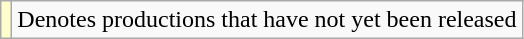<table class="wikitable">
<tr>
<td style="background:#FFFFCC;"></td>
<td>Denotes productions that have not yet been released</td>
</tr>
</table>
